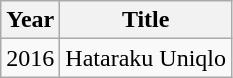<table class="wikitable">
<tr>
<th>Year</th>
<th>Title</th>
</tr>
<tr>
<td>2016</td>
<td>Hataraku Uniqlo</td>
</tr>
</table>
